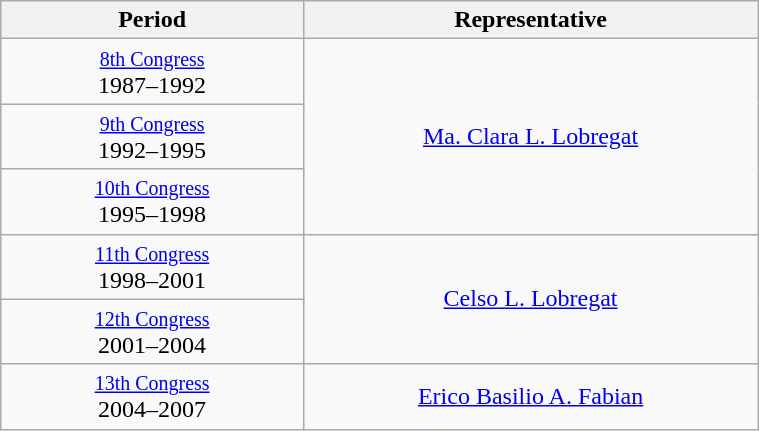<table class="wikitable" style="text-align:center; width:40%;">
<tr>
<th width="40%">Period</th>
<th>Representative</th>
</tr>
<tr>
<td><small><a href='#'>8th Congress</a></small><br>1987–1992</td>
<td rowspan="3"><a href='#'>Ma. Clara L. Lobregat</a></td>
</tr>
<tr>
<td><small><a href='#'>9th Congress</a></small><br>1992–1995</td>
</tr>
<tr>
<td><small><a href='#'>10th Congress</a></small><br>1995–1998</td>
</tr>
<tr>
<td><small><a href='#'>11th Congress</a></small><br>1998–2001</td>
<td rowspan="2"><a href='#'>Celso L. Lobregat</a></td>
</tr>
<tr>
<td><small><a href='#'>12th Congress</a></small><br>2001–2004</td>
</tr>
<tr>
<td><small><a href='#'>13th Congress</a></small><br>2004–2007</td>
<td><a href='#'>Erico Basilio A. Fabian</a></td>
</tr>
</table>
